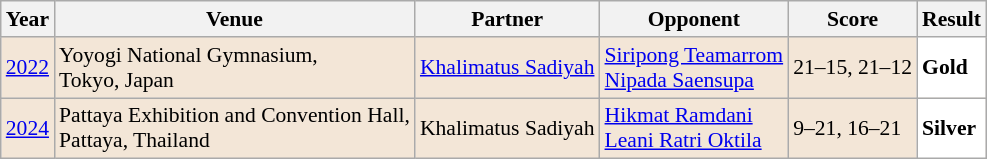<table class="sortable wikitable" style="font-size: 90%;">
<tr>
<th>Year</th>
<th>Venue</th>
<th>Partner</th>
<th>Opponent</th>
<th>Score</th>
<th>Result</th>
</tr>
<tr style="background:#F3E6D7">
<td align="center"><a href='#'>2022</a></td>
<td align="left">Yoyogi National Gymnasium,<br>Tokyo, Japan</td>
<td align="left"> <a href='#'>Khalimatus Sadiyah</a></td>
<td align="left"> <a href='#'>Siripong Teamarrom</a><br> <a href='#'>Nipada Saensupa</a></td>
<td align="left">21–15, 21–12</td>
<td style="text-align:left; background:white"> <strong>Gold</strong></td>
</tr>
<tr style="background:#F3E6D7">
<td align="center"><a href='#'>2024</a></td>
<td align="left">Pattaya Exhibition and Convention Hall,<br>Pattaya, Thailand</td>
<td align="left"> Khalimatus Sadiyah</td>
<td align="left"> <a href='#'>Hikmat Ramdani</a><br> <a href='#'>Leani Ratri Oktila</a></td>
<td align="left">9–21, 16–21</td>
<td style="text-align:left; background:white"> <strong>Silver</strong></td>
</tr>
</table>
